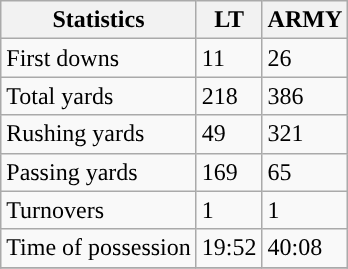<table class="wikitable" style="float: left;">
<tr>
<th>Statistics</th>
<th>LT</th>
<th>ARMY</th>
</tr>
<tr>
<td>First downs</td>
<td>11</td>
<td>26</td>
</tr>
<tr>
<td>Total yards</td>
<td>218</td>
<td>386</td>
</tr>
<tr>
<td>Rushing yards</td>
<td>49</td>
<td>321</td>
</tr>
<tr>
<td>Passing yards</td>
<td>169</td>
<td>65</td>
</tr>
<tr>
<td>Turnovers</td>
<td>1</td>
<td>1</td>
</tr>
<tr>
<td>Time of possession</td>
<td>19:52</td>
<td>40:08</td>
</tr>
<tr>
</tr>
</table>
